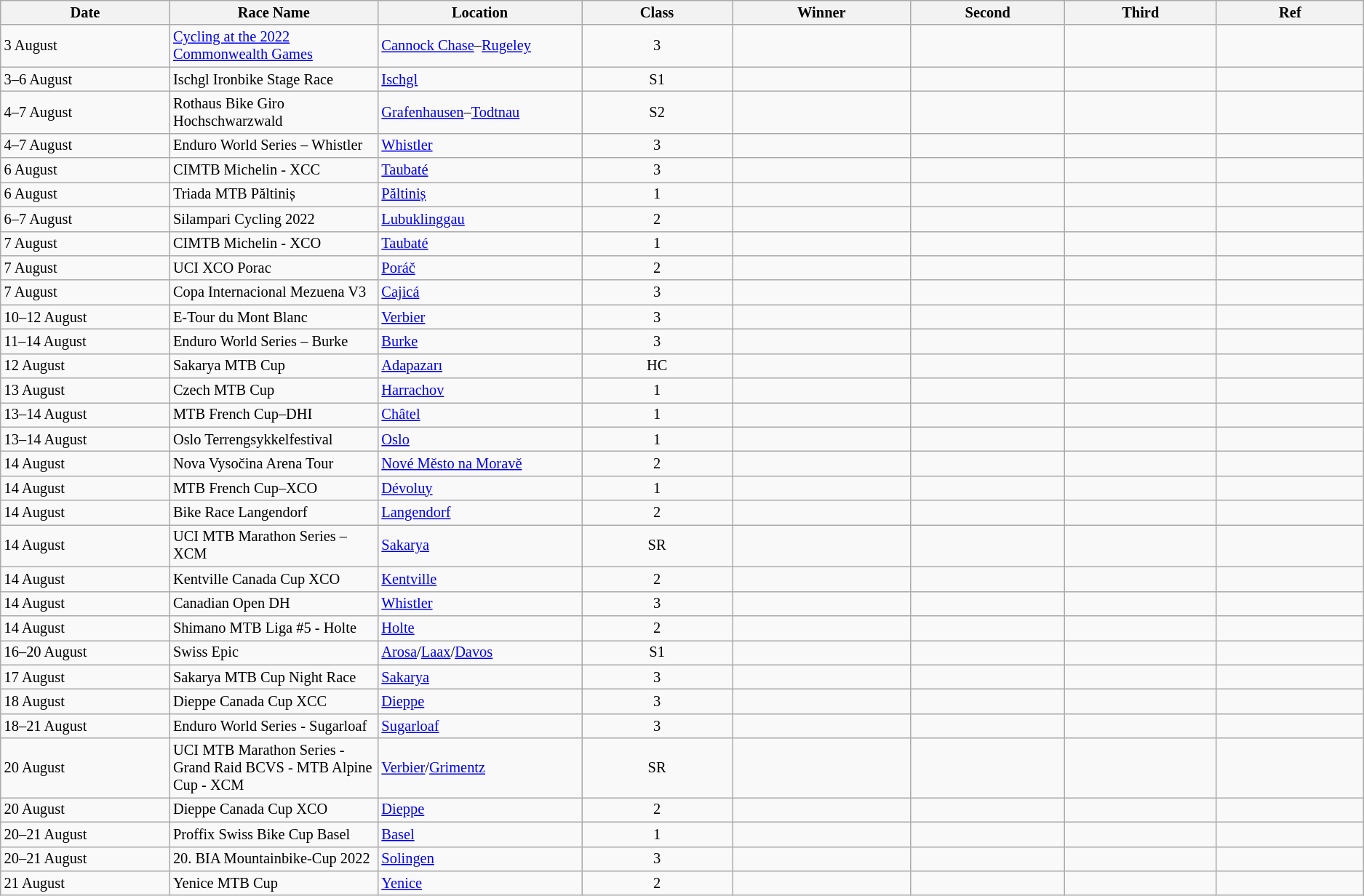<table class="wikitable sortable" style="font-size:85%;">
<tr>
<th style="width:190px;">Date</th>
<th style="width:210px;">Race Name</th>
<th style="width:210px;">Location</th>
<th style="width:170px;">Class</th>
<th width=200px>Winner</th>
<th style="width:170px;">Second</th>
<th style="width:170px;">Third</th>
<th style="width:170px;">Ref</th>
</tr>
<tr>
<td>3 August</td>
<td><a href='#'>Cycling at the 2022 Commonwealth Games</a></td>
<td> <a href='#'>Cannock Chase</a>–<a href='#'>Rugeley</a></td>
<td align=center>3</td>
<td></td>
<td></td>
<td></td>
<td align=center></td>
</tr>
<tr>
<td>3–6 August</td>
<td>Ischgl Ironbike Stage Race</td>
<td> <a href='#'>Ischgl</a></td>
<td align=center>S1</td>
<td><br></td>
<td></td>
<td><br></td>
<td align=center></td>
</tr>
<tr>
<td>4–7 August</td>
<td>Rothaus Bike Giro Hochschwarzwald</td>
<td> <a href='#'>Grafenhausen</a>–<a href='#'>Todtnau</a></td>
<td align=center>S2</td>
<td><br></td>
<td><br></td>
<td></td>
<td align=center></td>
</tr>
<tr>
<td>4–7 August</td>
<td>Enduro World Series – Whistler</td>
<td> <a href='#'>Whistler</a></td>
<td align=center>3</td>
<td><br></td>
<td><br></td>
<td><br></td>
<td align=center></td>
</tr>
<tr>
<td>6 August</td>
<td>CIMTB Michelin - XCC</td>
<td> <a href='#'>Taubaté</a></td>
<td align=center>3</td>
<td><br></td>
<td><br></td>
<td><br></td>
<td align=center></td>
</tr>
<tr>
<td>6 August</td>
<td>Triada MTB Păltiniș</td>
<td> <a href='#'>Păltiniș</a></td>
<td align=center>1</td>
<td><br></td>
<td><br></td>
<td><br></td>
<td align=center></td>
</tr>
<tr>
<td>6–7 August</td>
<td>Silampari Cycling 2022</td>
<td> <a href='#'>Lubuklinggau</a></td>
<td align=center>2</td>
<td></td>
<td></td>
<td></td>
<td align=center></td>
</tr>
<tr>
<td>7 August</td>
<td>CIMTB Michelin - XCO</td>
<td> <a href='#'>Taubaté</a></td>
<td align=center>1</td>
<td><br></td>
<td><br></td>
<td><br></td>
<td align=center></td>
</tr>
<tr>
<td>7 August</td>
<td>UCI XCO Porac</td>
<td> <a href='#'>Poráč</a></td>
<td align=center>2</td>
<td><br></td>
<td><br></td>
<td><br></td>
<td align=center></td>
</tr>
<tr>
<td>7 August</td>
<td>Copa Internacional Mezuena V3</td>
<td> <a href='#'>Cajicá</a></td>
<td align=center>3</td>
<td><br></td>
<td><br></td>
<td><br></td>
<td align=center></td>
</tr>
<tr>
<td>10–12 August</td>
<td>E-Tour du Mont Blanc</td>
<td> <a href='#'>Verbier</a></td>
<td align=center>3</td>
<td><br></td>
<td><br></td>
<td><br></td>
<td align=center></td>
</tr>
<tr>
<td>11–14 August</td>
<td>Enduro World Series – Burke</td>
<td> <a href='#'>Burke</a></td>
<td align=center>3</td>
<td><br></td>
<td><br></td>
<td><br></td>
<td align=center></td>
</tr>
<tr>
<td>12 August</td>
<td>Sakarya MTB Cup</td>
<td> <a href='#'>Adapazarı</a></td>
<td align=center>HC</td>
<td><br></td>
<td><br></td>
<td><br></td>
<td align=center></td>
</tr>
<tr>
<td>13 August</td>
<td>Czech MTB Cup</td>
<td> <a href='#'>Harrachov</a></td>
<td align=center>1</td>
<td><br></td>
<td><br></td>
<td><br></td>
<td align=center></td>
</tr>
<tr>
<td>13–14 August</td>
<td>MTB French Cup–DHI</td>
<td> <a href='#'>Châtel</a></td>
<td align=center>1</td>
<td><br></td>
<td><br></td>
<td><br></td>
<td align=center></td>
</tr>
<tr>
<td>13–14 August</td>
<td>Oslo Terrengsykkelfestival</td>
<td> <a href='#'>Oslo</a></td>
<td align=center>1</td>
<td></td>
<td></td>
<td></td>
<td align=center></td>
</tr>
<tr>
<td>14 August</td>
<td>Nova Vysočina Arena Tour</td>
<td> <a href='#'>Nové Město na Moravě</a></td>
<td align=center>2</td>
<td><br></td>
<td><br></td>
<td><br></td>
<td align=center></td>
</tr>
<tr>
<td>14 August</td>
<td>MTB French Cup–XCO</td>
<td> <a href='#'>Dévoluy</a></td>
<td align=center>1</td>
<td><br></td>
<td><br></td>
<td><br></td>
<td align=center></td>
</tr>
<tr>
<td>14 August</td>
<td>Bike Race Langendorf</td>
<td> <a href='#'>Langendorf</a></td>
<td align=center>2</td>
<td><br></td>
<td><br></td>
<td><br></td>
<td align=center></td>
</tr>
<tr>
<td>14 August</td>
<td>UCI MTB Marathon Series – XCM</td>
<td> <a href='#'>Sakarya</a></td>
<td align=center>SR</td>
<td><br></td>
<td><br></td>
<td><br></td>
<td align=center></td>
</tr>
<tr>
<td>14 August</td>
<td>Kentville Canada Cup XCO</td>
<td> <a href='#'>Kentville</a></td>
<td align=center>2</td>
<td><br></td>
<td><br></td>
<td><br></td>
<td align=center></td>
</tr>
<tr>
<td>14 August</td>
<td>Canadian Open DH</td>
<td> <a href='#'>Whistler</a></td>
<td align=center>3</td>
<td><br></td>
<td><br></td>
<td><br></td>
<td align=center></td>
</tr>
<tr>
<td>14 August</td>
<td>Shimano MTB Liga #5 - Holte</td>
<td> <a href='#'>Holte</a></td>
<td align=center>2</td>
<td><br></td>
<td><br></td>
<td><br></td>
<td align=center></td>
</tr>
<tr>
<td>16–20 August</td>
<td>Swiss Epic</td>
<td> <a href='#'>Arosa</a>/<a href='#'>Laax</a>/<a href='#'>Davos</a></td>
<td align=center>S1</td>
<td><br></td>
<td><br></td>
<td><br></td>
<td align=center></td>
</tr>
<tr>
<td>17 August</td>
<td>Sakarya MTB Cup Night Race</td>
<td> <a href='#'>Sakarya</a></td>
<td align=center>3</td>
<td><br></td>
<td><br></td>
<td><br></td>
<td align=center></td>
</tr>
<tr>
<td>18 August</td>
<td>Dieppe Canada Cup XCC</td>
<td> <a href='#'>Dieppe</a></td>
<td align=center>3</td>
<td><br></td>
<td><br></td>
<td><br></td>
<td align=center></td>
</tr>
<tr>
<td>18–21 August</td>
<td>Enduro World Series - Sugarloaf</td>
<td> <a href='#'>Sugarloaf</a></td>
<td align=center>3</td>
<td><br></td>
<td><br></td>
<td><br></td>
<td align=center></td>
</tr>
<tr>
<td>20 August</td>
<td>UCI MTB Marathon Series - Grand Raid BCVS - MTB Alpine Cup - XCM</td>
<td> <a href='#'>Verbier</a>/<a href='#'>Grimentz</a></td>
<td align=center>SR</td>
<td><br></td>
<td><br></td>
<td><br></td>
<td align=center></td>
</tr>
<tr>
<td>20 August</td>
<td>Dieppe Canada Cup XCO</td>
<td> <a href='#'>Dieppe</a></td>
<td align=center>2</td>
<td><br></td>
<td><br></td>
<td><br></td>
<td align=center></td>
</tr>
<tr>
<td>20–21 August</td>
<td>Proffix Swiss Bike Cup Basel</td>
<td> <a href='#'>Basel</a></td>
<td align=center>1</td>
<td><br></td>
<td><br></td>
<td><br></td>
<td align=center></td>
</tr>
<tr>
<td>20–21 August</td>
<td>20. BIA Mountainbike-Cup 2022</td>
<td> <a href='#'>Solingen</a></td>
<td align=center>3</td>
<td><br></td>
<td><br></td>
<td><br></td>
<td align=center></td>
</tr>
<tr>
<td>21 August</td>
<td>Yenice MTB Cup</td>
<td> <a href='#'>Yenice</a></td>
<td align=center>2</td>
<td><br></td>
<td><br></td>
<td><br></td>
<td align=center></td>
</tr>
</table>
